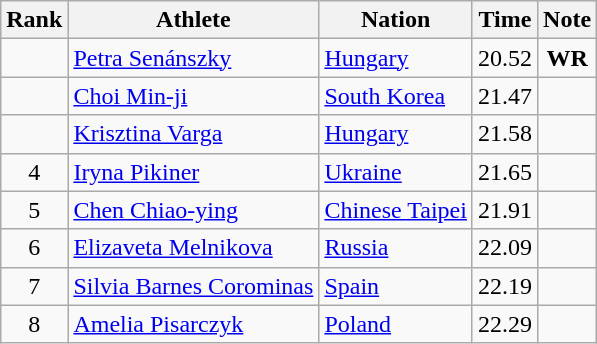<table class="wikitable sortable" style="text-align:center">
<tr>
<th>Rank</th>
<th>Athlete</th>
<th>Nation</th>
<th>Time</th>
<th>Note</th>
</tr>
<tr>
<td></td>
<td align=left><a href='#'>Petra Senánszky</a></td>
<td align=left> <a href='#'>Hungary</a></td>
<td>20.52</td>
<td><strong>WR</strong></td>
</tr>
<tr>
<td></td>
<td align=left><a href='#'>Choi Min-ji</a></td>
<td align=left> <a href='#'>South Korea</a></td>
<td>21.47</td>
<td></td>
</tr>
<tr>
<td></td>
<td align=left><a href='#'>Krisztina Varga</a></td>
<td align=left> <a href='#'>Hungary</a></td>
<td>21.58</td>
<td></td>
</tr>
<tr>
<td>4</td>
<td align=left><a href='#'>Iryna Pikiner</a></td>
<td align=left> <a href='#'>Ukraine</a></td>
<td>21.65</td>
<td></td>
</tr>
<tr>
<td>5</td>
<td align=left><a href='#'>Chen Chiao-ying</a></td>
<td align=left> <a href='#'>Chinese Taipei</a></td>
<td>21.91</td>
<td></td>
</tr>
<tr>
<td>6</td>
<td align=left><a href='#'>Elizaveta Melnikova</a></td>
<td align=left> <a href='#'>Russia</a></td>
<td>22.09</td>
<td></td>
</tr>
<tr>
<td>7</td>
<td align=left><a href='#'>Silvia Barnes Corominas</a></td>
<td align=left> <a href='#'>Spain</a></td>
<td>22.19</td>
<td></td>
</tr>
<tr>
<td>8</td>
<td align=left><a href='#'>Amelia Pisarczyk</a></td>
<td align=left> <a href='#'>Poland</a></td>
<td>22.29</td>
<td></td>
</tr>
</table>
